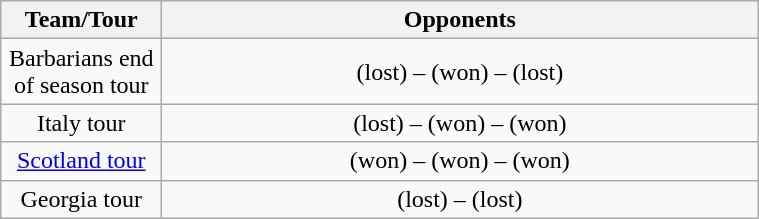<table class="wikitable" style="text-align:center">
<tr>
<th width="100">Team/Tour</th>
<th width="390">Opponents</th>
</tr>
<tr>
<td>Barbarians end of season tour</td>
<td> (lost) –  (won) –  (lost)</td>
</tr>
<tr>
<td>Italy tour</td>
<td> (lost) –  (won) –  (won)</td>
</tr>
<tr>
<td><a href='#'>Scotland tour</a></td>
<td> (won) –  (won) –  (won)</td>
</tr>
<tr>
<td>Georgia tour</td>
<td> (lost) –  (lost)</td>
</tr>
</table>
